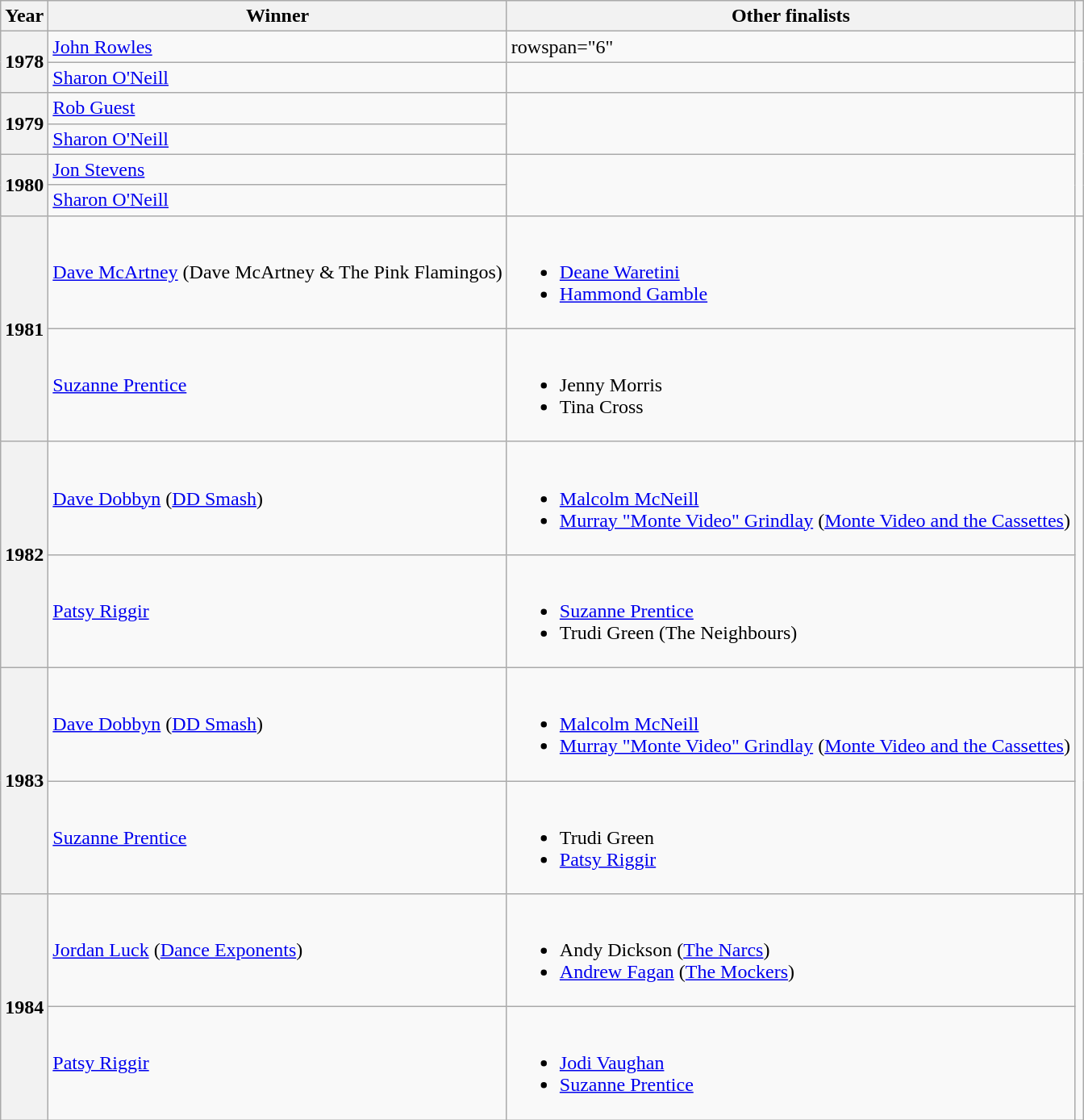<table class="wikitable sortable">
<tr>
<th>Year</th>
<th>Winner</th>
<th>Other finalists</th>
<th></th>
</tr>
<tr>
<th rowspan="2">1978</th>
<td><a href='#'>John Rowles</a></td>
<td>rowspan="6" </td>
<td rowspan="2" align="center"></td>
</tr>
<tr>
<td><a href='#'>Sharon O'Neill</a></td>
</tr>
<tr>
<th rowspan="2">1979</th>
<td><a href='#'>Rob Guest</a></td>
<td rowspan="2" align="center"></td>
</tr>
<tr>
<td><a href='#'>Sharon O'Neill</a></td>
</tr>
<tr>
<th rowspan="2">1980</th>
<td><a href='#'>Jon Stevens</a></td>
<td rowspan="2" align="center"></td>
</tr>
<tr>
<td><a href='#'>Sharon O'Neill</a></td>
</tr>
<tr>
<th rowspan="2">1981</th>
<td><a href='#'>Dave McArtney</a> (Dave McArtney & The Pink Flamingos)</td>
<td><br><ul><li><a href='#'>Deane Waretini</a></li><li><a href='#'>Hammond Gamble</a></li></ul></td>
<td rowspan="2" align="center"></td>
</tr>
<tr>
<td><a href='#'>Suzanne Prentice</a></td>
<td><br><ul><li>Jenny Morris</li><li>Tina Cross</li></ul></td>
</tr>
<tr>
<th rowspan="2">1982</th>
<td><a href='#'>Dave Dobbyn</a> (<a href='#'>DD Smash</a>)</td>
<td><br><ul><li><a href='#'>Malcolm McNeill</a></li><li><a href='#'>Murray "Monte Video" Grindlay</a> (<a href='#'>Monte Video and the Cassettes</a>)</li></ul></td>
<td rowspan="2" align="center"></td>
</tr>
<tr>
<td><a href='#'>Patsy Riggir</a></td>
<td><br><ul><li><a href='#'>Suzanne Prentice</a></li><li>Trudi Green (The Neighbours)</li></ul></td>
</tr>
<tr>
<th rowspan="2">1983</th>
<td><a href='#'>Dave Dobbyn</a> (<a href='#'>DD Smash</a>)</td>
<td><br><ul><li><a href='#'>Malcolm McNeill</a></li><li><a href='#'>Murray "Monte Video" Grindlay</a> (<a href='#'>Monte Video and the Cassettes</a>)</li></ul></td>
<td rowspan="2" align="center"></td>
</tr>
<tr>
<td><a href='#'>Suzanne Prentice</a></td>
<td><br><ul><li>Trudi Green</li><li><a href='#'>Patsy Riggir</a></li></ul></td>
</tr>
<tr>
<th rowspan="2">1984</th>
<td><a href='#'>Jordan Luck</a> (<a href='#'>Dance Exponents</a>)</td>
<td><br><ul><li>Andy Dickson (<a href='#'>The Narcs</a>)</li><li><a href='#'>Andrew Fagan</a> (<a href='#'>The Mockers</a>)</li></ul></td>
<td rowspan="2" align="center"></td>
</tr>
<tr>
<td><a href='#'>Patsy Riggir</a></td>
<td><br><ul><li><a href='#'>Jodi Vaughan</a></li><li><a href='#'>Suzanne Prentice</a></li></ul></td>
</tr>
</table>
